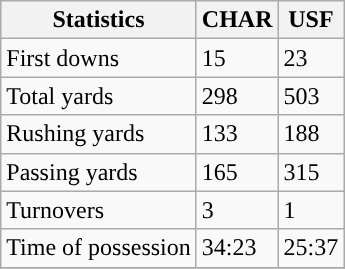<table class="wikitable" style="float: left;">
<tr>
<th>Statistics</th>
<th>CHAR</th>
<th>USF</th>
</tr>
<tr>
<td>First downs</td>
<td>15</td>
<td>23</td>
</tr>
<tr>
<td>Total yards</td>
<td>298</td>
<td>503</td>
</tr>
<tr>
<td>Rushing yards</td>
<td>133</td>
<td>188</td>
</tr>
<tr>
<td>Passing yards</td>
<td>165</td>
<td>315</td>
</tr>
<tr>
<td>Turnovers</td>
<td>3</td>
<td>1</td>
</tr>
<tr>
<td>Time of possession</td>
<td>34:23</td>
<td>25:37</td>
</tr>
<tr>
</tr>
</table>
